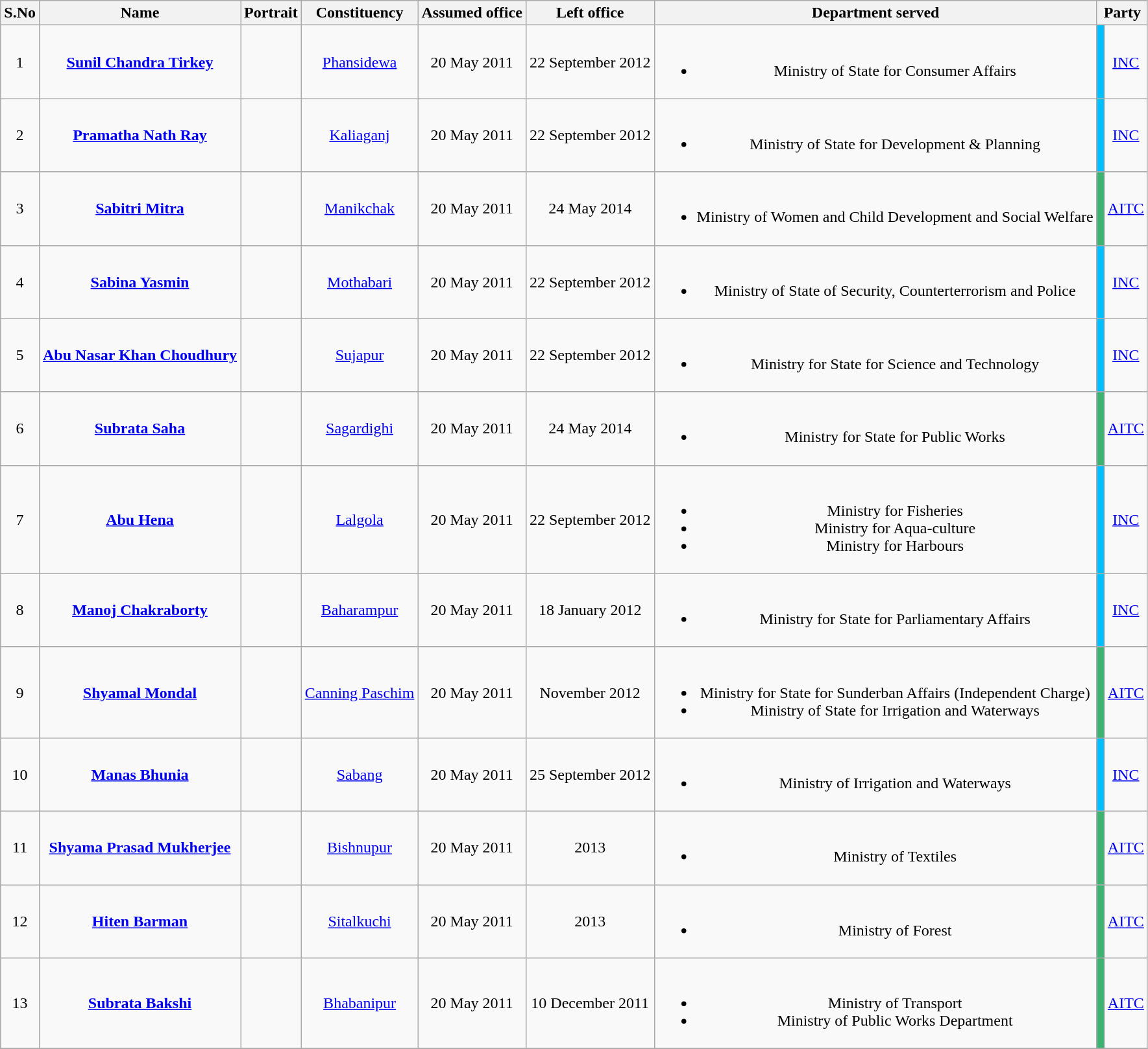<table class="wikitable sortable" style="text-align:center;">
<tr>
<th>S.No</th>
<th>Name</th>
<th>Portrait</th>
<th>Constituency</th>
<th>Assumed office</th>
<th>Left office</th>
<th>Department served</th>
<th colspan="2" scope="col">Party</th>
</tr>
<tr>
<td>1</td>
<td><strong><a href='#'>Sunil Chandra Tirkey</a></strong></td>
<td></td>
<td><a href='#'>Phansidewa</a></td>
<td>20 May 2011</td>
<td>22 September 2012</td>
<td><br><ul><li>Ministry of State for Consumer Affairs</li></ul></td>
<td bgcolor=#00BFFF></td>
<td><a href='#'>INC</a></td>
</tr>
<tr>
<td>2</td>
<td><strong><a href='#'>Pramatha Nath Ray</a></strong></td>
<td></td>
<td><a href='#'>Kaliaganj</a></td>
<td>20 May 2011</td>
<td>22 September 2012</td>
<td><br><ul><li>Ministry of State for Development & Planning</li></ul></td>
<td bgcolor=#00BFFF></td>
<td><a href='#'>INC</a></td>
</tr>
<tr>
<td>3</td>
<td><strong><a href='#'>Sabitri Mitra</a></strong></td>
<td></td>
<td><a href='#'>Manikchak</a></td>
<td>20 May 2011</td>
<td>24 May 2014</td>
<td><br><ul><li>Ministry of Women and Child Development and Social Welfare</li></ul></td>
<td bgcolor=#3CB371></td>
<td><a href='#'>AITC</a></td>
</tr>
<tr>
<td>4</td>
<td><strong><a href='#'>Sabina Yasmin</a></strong></td>
<td></td>
<td><a href='#'>Mothabari</a></td>
<td>20 May 2011</td>
<td>22 September 2012</td>
<td><br><ul><li>Ministry of State of Security, Counterterrorism and Police</li></ul></td>
<td bgcolor=#00BFFF></td>
<td><a href='#'>INC</a></td>
</tr>
<tr>
<td>5</td>
<td><strong><a href='#'>Abu Nasar Khan Choudhury</a></strong></td>
<td></td>
<td><a href='#'>Sujapur</a></td>
<td>20 May 2011</td>
<td>22 September 2012</td>
<td><br><ul><li>Ministry for State for Science and Technology</li></ul></td>
<td bgcolor="#00BFFF"></td>
<td><a href='#'>INC</a></td>
</tr>
<tr>
<td>6</td>
<td><strong><a href='#'>Subrata Saha</a></strong></td>
<td></td>
<td><a href='#'>Sagardighi</a></td>
<td>20 May 2011</td>
<td>24 May 2014</td>
<td><br><ul><li>Ministry for State for Public Works</li></ul></td>
<td bgcolor="#3CB371"></td>
<td><a href='#'>AITC</a></td>
</tr>
<tr>
<td>7</td>
<td><strong><a href='#'>Abu Hena</a></strong></td>
<td></td>
<td><a href='#'>Lalgola</a></td>
<td>20 May 2011</td>
<td>22 September 2012</td>
<td><br><ul><li>Ministry for Fisheries</li><li>Ministry for Aqua-culture</li><li>Ministry for Harbours</li></ul></td>
<td bgcolor="#00BFFF"></td>
<td><a href='#'>INC</a></td>
</tr>
<tr>
<td>8</td>
<td><strong><a href='#'>Manoj Chakraborty</a></strong></td>
<td></td>
<td><a href='#'>Baharampur</a></td>
<td>20 May 2011</td>
<td>18 January 2012</td>
<td><br><ul><li>Ministry for State for Parliamentary Affairs</li></ul></td>
<td bgcolor="#00BFFF"></td>
<td><a href='#'>INC</a></td>
</tr>
<tr>
<td>9</td>
<td><strong><a href='#'>Shyamal Mondal</a></strong></td>
<td></td>
<td><a href='#'>Canning Paschim</a></td>
<td>20 May 2011</td>
<td>November 2012</td>
<td><br><ul><li>Ministry for State for Sunderban Affairs (Independent Charge)</li><li>Ministry of State for Irrigation and Waterways</li></ul></td>
<td bgcolor="#3CB371"></td>
<td><a href='#'>AITC</a></td>
</tr>
<tr>
<td>10</td>
<td><strong><a href='#'>Manas Bhunia</a></strong></td>
<td></td>
<td><a href='#'>Sabang</a></td>
<td>20 May 2011</td>
<td>25 September 2012</td>
<td><br><ul><li>Ministry of Irrigation and Waterways</li></ul></td>
<td bgcolor="#00BFFF"></td>
<td><a href='#'>INC</a></td>
</tr>
<tr>
<td>11</td>
<td><strong><a href='#'>Shyama Prasad Mukherjee</a></strong></td>
<td></td>
<td><a href='#'>Bishnupur</a></td>
<td>20 May 2011</td>
<td>2013</td>
<td><br><ul><li>Ministry of Textiles</li></ul></td>
<td bgcolor="#3CB371"></td>
<td><a href='#'>AITC</a></td>
</tr>
<tr>
<td>12</td>
<td><strong><a href='#'>Hiten Barman</a></strong></td>
<td></td>
<td><a href='#'>Sitalkuchi</a></td>
<td>20 May 2011</td>
<td>2013</td>
<td><br><ul><li>Ministry of Forest</li></ul></td>
<td bgcolor="#3CB371"></td>
<td><a href='#'>AITC</a></td>
</tr>
<tr>
<td>13</td>
<td><strong><a href='#'>Subrata Bakshi</a></strong></td>
<td></td>
<td><a href='#'>Bhabanipur</a></td>
<td>20 May 2011</td>
<td>10 December 2011</td>
<td><br><ul><li>Ministry of Transport</li><li>Ministry of Public Works Department</li></ul></td>
<td bgcolor="#3CB371"></td>
<td><a href='#'>AITC</a></td>
</tr>
<tr>
</tr>
</table>
